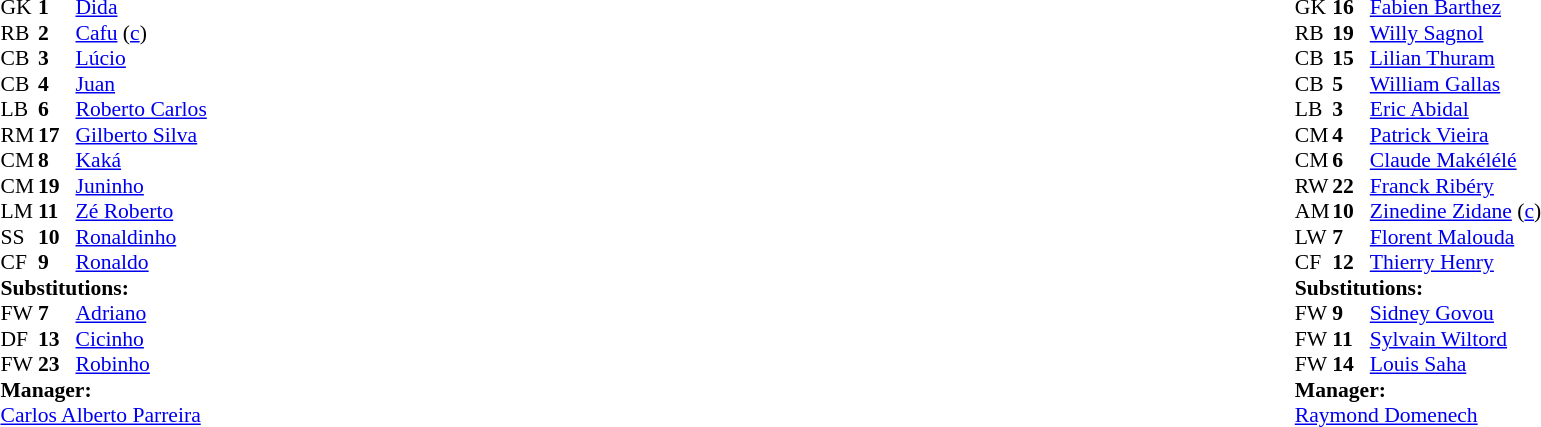<table width="100%">
<tr>
<td valign="top" width="40%"><br><table style="font-size: 90%" cellspacing="0" cellpadding="0">
<tr>
<th width="25"></th>
<th width="25"></th>
</tr>
<tr>
<td>GK</td>
<td><strong>1</strong></td>
<td><a href='#'>Dida</a></td>
</tr>
<tr>
<td>RB</td>
<td><strong>2</strong></td>
<td><a href='#'>Cafu</a> (<a href='#'>c</a>)</td>
<td></td>
<td></td>
</tr>
<tr>
<td>CB</td>
<td><strong>3</strong></td>
<td><a href='#'>Lúcio</a></td>
<td></td>
</tr>
<tr>
<td>CB</td>
<td><strong>4</strong></td>
<td><a href='#'>Juan</a></td>
<td></td>
</tr>
<tr>
<td>LB</td>
<td><strong>6</strong></td>
<td><a href='#'>Roberto Carlos</a></td>
</tr>
<tr>
<td>RM</td>
<td><strong>17</strong></td>
<td><a href='#'>Gilberto Silva</a></td>
</tr>
<tr>
<td>CM</td>
<td><strong>8</strong></td>
<td><a href='#'>Kaká</a></td>
<td></td>
<td></td>
</tr>
<tr>
<td>CM</td>
<td><strong>19</strong></td>
<td><a href='#'>Juninho</a></td>
<td></td>
<td></td>
</tr>
<tr>
<td>LM</td>
<td><strong>11</strong></td>
<td><a href='#'>Zé Roberto</a></td>
</tr>
<tr>
<td>SS</td>
<td><strong>10</strong></td>
<td><a href='#'>Ronaldinho</a></td>
</tr>
<tr>
<td>CF</td>
<td><strong>9</strong></td>
<td><a href='#'>Ronaldo</a></td>
<td></td>
</tr>
<tr>
<td colspan=3><strong>Substitutions:</strong></td>
</tr>
<tr>
<td>FW</td>
<td><strong>7</strong></td>
<td><a href='#'>Adriano</a></td>
<td></td>
<td></td>
</tr>
<tr>
<td>DF</td>
<td><strong>13</strong></td>
<td><a href='#'>Cicinho</a></td>
<td></td>
<td></td>
</tr>
<tr>
<td>FW</td>
<td><strong>23</strong></td>
<td><a href='#'>Robinho</a></td>
<td></td>
<td></td>
</tr>
<tr>
<td colspan=3><strong>Manager:</strong></td>
</tr>
<tr>
<td colspan="4"><a href='#'>Carlos Alberto Parreira</a></td>
</tr>
</table>
</td>
<td valign="top"></td>
<td valign="top" width="50%"><br><table style="font-size: 90%" cellspacing="0" cellpadding="0" align="center">
<tr>
<th width="25"></th>
<th width="25"></th>
</tr>
<tr>
<td>GK</td>
<td><strong>16</strong></td>
<td><a href='#'>Fabien Barthez</a></td>
</tr>
<tr>
<td>RB</td>
<td><strong>19</strong></td>
<td><a href='#'>Willy Sagnol</a></td>
<td></td>
</tr>
<tr>
<td>CB</td>
<td><strong>15</strong></td>
<td><a href='#'>Lilian Thuram</a></td>
<td></td>
</tr>
<tr>
<td>CB</td>
<td><strong>5</strong></td>
<td><a href='#'>William Gallas</a></td>
</tr>
<tr>
<td>LB</td>
<td><strong>3</strong></td>
<td><a href='#'>Eric Abidal</a></td>
</tr>
<tr>
<td>CM</td>
<td><strong>4</strong></td>
<td><a href='#'>Patrick Vieira</a></td>
</tr>
<tr>
<td>CM</td>
<td><strong>6</strong></td>
<td><a href='#'>Claude Makélélé</a></td>
</tr>
<tr>
<td>RW</td>
<td><strong>22</strong></td>
<td><a href='#'>Franck Ribéry</a></td>
<td></td>
<td></td>
</tr>
<tr>
<td>AM</td>
<td><strong>10</strong></td>
<td><a href='#'>Zinedine Zidane</a> (<a href='#'>c</a>)</td>
</tr>
<tr>
<td>LW</td>
<td><strong>7</strong></td>
<td><a href='#'>Florent Malouda</a></td>
<td></td>
<td></td>
</tr>
<tr>
<td>CF</td>
<td><strong>12</strong></td>
<td><a href='#'>Thierry Henry</a></td>
<td></td>
<td></td>
</tr>
<tr>
<td colspan=3><strong>Substitutions:</strong></td>
</tr>
<tr>
<td>FW</td>
<td><strong>9</strong></td>
<td><a href='#'>Sidney Govou</a></td>
<td></td>
<td></td>
</tr>
<tr>
<td>FW</td>
<td><strong>11</strong></td>
<td><a href='#'>Sylvain Wiltord</a></td>
<td></td>
<td></td>
</tr>
<tr>
<td>FW</td>
<td><strong>14</strong></td>
<td><a href='#'>Louis Saha</a></td>
<td></td>
<td></td>
</tr>
<tr>
<td colspan=3><strong>Manager:</strong></td>
</tr>
<tr>
<td colspan="4"><a href='#'>Raymond Domenech</a></td>
</tr>
</table>
</td>
</tr>
</table>
